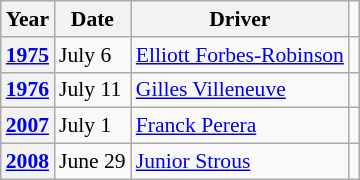<table class="sortable wikitable" style="font-size: 90%;">
<tr>
<th>Year</th>
<th>Date</th>
<th>Driver</th>
<td></td>
</tr>
<tr>
<th><a href='#'>1975</a></th>
<td>July 6</td>
<td> <a href='#'>Elliott Forbes-Robinson</a></td>
<td></td>
</tr>
<tr>
<th><a href='#'>1976</a></th>
<td>July 11</td>
<td> <a href='#'>Gilles Villeneuve</a></td>
<td></td>
</tr>
<tr>
<th><a href='#'>2007</a></th>
<td>July 1</td>
<td> <a href='#'>Franck Perera</a></td>
<td></td>
</tr>
<tr>
<th><a href='#'>2008</a></th>
<td>June 29</td>
<td> <a href='#'>Junior Strous</a></td>
<td></td>
</tr>
</table>
